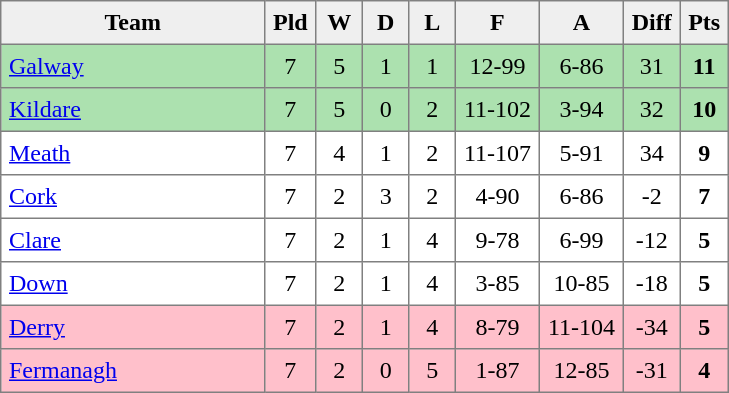<table style=border-collapse:collapse border=1 cellspacing=0 cellpadding=5>
<tr align=center bgcolor=#efefef>
<th width=165>Team</th>
<th width=20>Pld</th>
<th width=20>W</th>
<th width=20>D</th>
<th width=20>L</th>
<th width=45>F</th>
<th width=45>A</th>
<th width=20>Diff</th>
<th width=20>Pts</th>
</tr>
<tr align=center style= "background:#ACE1AF;">
<td style="text-align:left"> <a href='#'>Galway</a></td>
<td>7</td>
<td>5</td>
<td>1</td>
<td>1</td>
<td>12-99</td>
<td>6-86</td>
<td>31</td>
<td><strong>11</strong></td>
</tr>
<tr align=center style= "background:#ACE1AF;">
<td style="text-align:left"> <a href='#'>Kildare</a></td>
<td>7</td>
<td>5</td>
<td>0</td>
<td>2</td>
<td>11-102</td>
<td>3-94</td>
<td>32</td>
<td><strong>10</strong></td>
</tr>
<tr align=center style= "">
<td style="text-align:left"> <a href='#'>Meath</a></td>
<td>7</td>
<td>4</td>
<td>1</td>
<td>2</td>
<td>11-107</td>
<td>5-91</td>
<td>34</td>
<td><strong>9</strong></td>
</tr>
<tr align=center style= "">
<td style="text-align:left"> <a href='#'>Cork</a></td>
<td>7</td>
<td>2</td>
<td>3</td>
<td>2</td>
<td>4-90</td>
<td>6-86</td>
<td>-2</td>
<td><strong>7</strong></td>
</tr>
<tr align=center style= "">
<td style="text-align:left"> <a href='#'>Clare</a></td>
<td>7</td>
<td>2</td>
<td>1</td>
<td>4</td>
<td>9-78</td>
<td>6-99</td>
<td>-12</td>
<td><strong>5</strong></td>
</tr>
<tr align=center style= "">
<td style="text-align:left"> <a href='#'>Down</a></td>
<td>7</td>
<td>2</td>
<td>1</td>
<td>4</td>
<td>3-85</td>
<td>10-85</td>
<td>-18</td>
<td><strong>5</strong></td>
</tr>
<tr align=center style= "background:#FFC0CB">
<td style="text-align:left"> <a href='#'>Derry</a></td>
<td>7</td>
<td>2</td>
<td>1</td>
<td>4</td>
<td>8-79</td>
<td>11-104</td>
<td>-34</td>
<td><strong>5</strong></td>
</tr>
<tr align=center style= "background:#FFC0CB">
<td style="text-align:left"> <a href='#'>Fermanagh</a></td>
<td>7</td>
<td>2</td>
<td>0</td>
<td>5</td>
<td>1-87</td>
<td>12-85</td>
<td>-31</td>
<td><strong>4</strong></td>
</tr>
</table>
